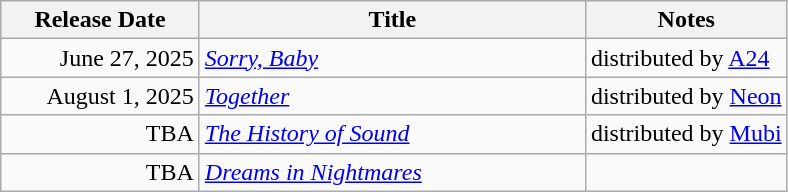<table class="wikitable sortable">
<tr>
<th style="width:125px;">Release Date</th>
<th style="width:250px;">Title</th>
<th>Notes</th>
</tr>
<tr>
<td style="text-align:right;">June 27, 2025</td>
<td><em><a href='#'>Sorry, Baby</a></em> </td>
<td>distributed by <a href='#'>A24</a></td>
</tr>
<tr>
<td style="text-align:right;">August 1, 2025</td>
<td><em><a href='#'>Together</a></em></td>
<td>distributed by <a href='#'>Neon</a></td>
</tr>
<tr>
<td style="text-align:right;">TBA</td>
<td><em><a href='#'>The History of Sound</a></em></td>
<td>distributed by <a href='#'>Mubi</a></td>
</tr>
<tr>
<td style="text-align:right;">TBA</td>
<td><em><a href='#'>Dreams in Nightmares</a></em></td>
<td></td>
</tr>
</table>
